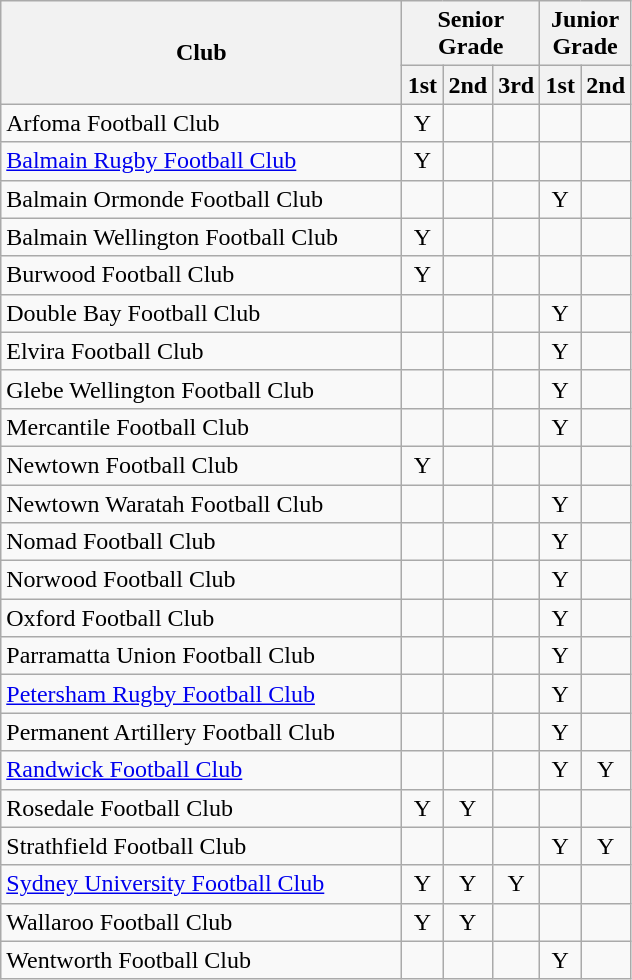<table class="wikitable sortable mw-collapsible" style="text-align:center;">
<tr>
<th width="260" rowspan="2">Club</th>
<th colspan="3" abbr="Senior">Senior Grade</th>
<th colspan="2" abbr="Junior">Junior Grade</th>
</tr>
<tr>
<th width="20" abbr="First">1st</th>
<th width="20" abbr="Second">2nd</th>
<th width="20" abbr="Third">3rd</th>
<th width="20" abbr="First">1st</th>
<th width="20" abbr="Second">2nd</th>
</tr>
<tr>
<td style="text-align:left;"> Arfoma Football Club</td>
<td>Y</td>
<td></td>
<td></td>
<td></td>
<td></td>
</tr>
<tr>
<td style="text-align:left;"> <a href='#'>Balmain Rugby Football Club</a></td>
<td>Y</td>
<td></td>
<td></td>
<td></td>
<td></td>
</tr>
<tr>
<td style="text-align:left;">Balmain Ormonde Football Club</td>
<td></td>
<td></td>
<td></td>
<td>Y</td>
<td></td>
</tr>
<tr>
<td style="text-align:left;"> Balmain Wellington Football Club</td>
<td>Y</td>
<td></td>
<td></td>
<td></td>
<td></td>
</tr>
<tr>
<td style="text-align:left;"> Burwood Football Club</td>
<td>Y</td>
<td></td>
<td></td>
<td></td>
<td></td>
</tr>
<tr>
<td style="text-align:left;">Double Bay Football Club</td>
<td></td>
<td></td>
<td></td>
<td>Y</td>
<td></td>
</tr>
<tr>
<td style="text-align:left;">Elvira Football Club</td>
<td></td>
<td></td>
<td></td>
<td>Y</td>
<td></td>
</tr>
<tr>
<td style="text-align:left;">Glebe Wellington Football Club</td>
<td></td>
<td></td>
<td></td>
<td>Y</td>
<td></td>
</tr>
<tr>
<td style="text-align:left;"> Mercantile Football Club</td>
<td></td>
<td></td>
<td></td>
<td>Y</td>
<td></td>
</tr>
<tr>
<td style="text-align:left;"> Newtown Football Club</td>
<td>Y</td>
<td></td>
<td></td>
<td></td>
<td></td>
</tr>
<tr>
<td style="text-align:left;">Newtown Waratah Football Club</td>
<td></td>
<td></td>
<td></td>
<td>Y</td>
<td></td>
</tr>
<tr>
<td style="text-align:left;">Nomad Football Club</td>
<td></td>
<td></td>
<td></td>
<td>Y</td>
<td></td>
</tr>
<tr>
<td style="text-align:left;">Norwood Football Club</td>
<td></td>
<td></td>
<td></td>
<td>Y</td>
<td></td>
</tr>
<tr>
<td style="text-align:left;">Oxford Football Club</td>
<td></td>
<td></td>
<td></td>
<td>Y</td>
<td></td>
</tr>
<tr>
<td style="text-align:left;">Parramatta Union Football Club</td>
<td></td>
<td></td>
<td></td>
<td>Y</td>
<td></td>
</tr>
<tr>
<td style="text-align:left;"> <a href='#'>Petersham Rugby Football Club</a></td>
<td></td>
<td></td>
<td></td>
<td>Y</td>
<td></td>
</tr>
<tr>
<td style="text-align:left;">Permanent Artillery Football Club</td>
<td></td>
<td></td>
<td></td>
<td>Y</td>
<td></td>
</tr>
<tr>
<td style="text-align:left;"> <a href='#'>Randwick Football Club</a></td>
<td></td>
<td></td>
<td></td>
<td>Y</td>
<td>Y</td>
</tr>
<tr>
<td style="text-align:left;"> Rosedale Football Club</td>
<td>Y</td>
<td>Y</td>
<td></td>
<td></td>
<td></td>
</tr>
<tr>
<td style="text-align:left;"> Strathfield Football Club</td>
<td></td>
<td></td>
<td></td>
<td>Y</td>
<td>Y</td>
</tr>
<tr>
<td style="text-align:left;"> <a href='#'>Sydney University Football Club</a></td>
<td>Y</td>
<td>Y</td>
<td>Y</td>
<td></td>
<td></td>
</tr>
<tr>
<td style="text-align:left;"> Wallaroo Football Club</td>
<td>Y</td>
<td>Y</td>
<td></td>
<td></td>
<td></td>
</tr>
<tr>
<td style="text-align:left;">Wentworth Football Club</td>
<td></td>
<td></td>
<td></td>
<td>Y</td>
<td></td>
</tr>
</table>
